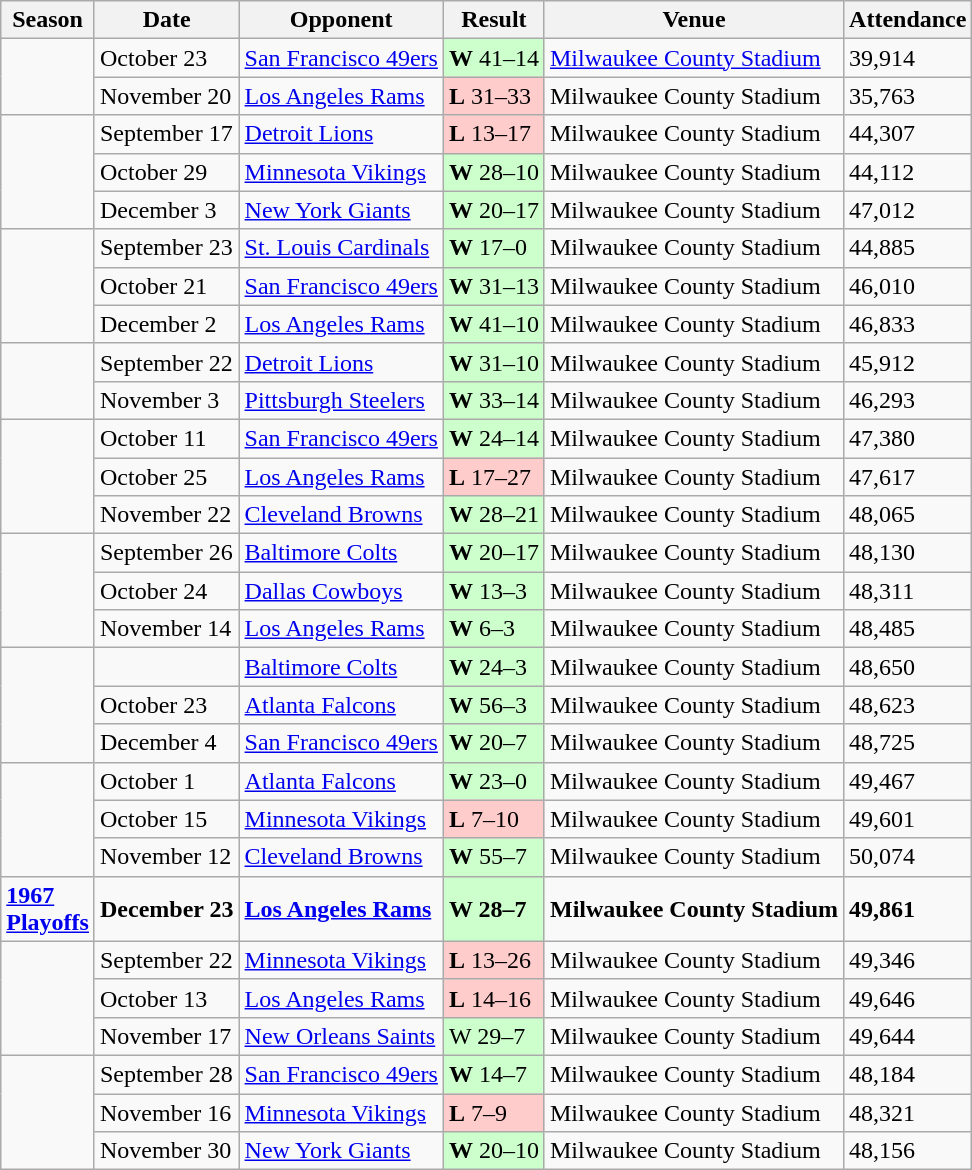<table class="wikitable">
<tr>
<th>Season</th>
<th>Date</th>
<th>Opponent</th>
<th>Result</th>
<th>Venue</th>
<th>Attendance</th>
</tr>
<tr>
<td rowspan="2"></td>
<td>October 23</td>
<td><a href='#'>San Francisco 49ers</a></td>
<td bgcolor="#cfc"><strong>W</strong> 41–14</td>
<td><a href='#'>Milwaukee County Stadium</a></td>
<td>39,914</td>
</tr>
<tr>
<td>November 20</td>
<td><a href='#'>Los Angeles Rams</a></td>
<td bgcolor="#fcc"><strong>L</strong> 31–33</td>
<td>Milwaukee County Stadium</td>
<td>35,763</td>
</tr>
<tr>
<td rowspan="3"></td>
<td>September 17</td>
<td><a href='#'>Detroit Lions</a></td>
<td bgcolor="#fcc"><strong>L</strong> 13–17</td>
<td>Milwaukee County Stadium</td>
<td>44,307</td>
</tr>
<tr>
<td>October 29</td>
<td><a href='#'>Minnesota Vikings</a></td>
<td bgcolor="#cfc"><strong>W</strong> 28–10</td>
<td>Milwaukee County Stadium</td>
<td>44,112</td>
</tr>
<tr>
<td>December 3</td>
<td><a href='#'>New York Giants</a></td>
<td bgcolor="#cfc"><strong>W</strong> 20–17</td>
<td>Milwaukee County Stadium</td>
<td>47,012</td>
</tr>
<tr>
<td rowspan="3"></td>
<td>September 23</td>
<td><a href='#'>St. Louis Cardinals</a></td>
<td bgcolor="#cfc"><strong>W</strong> 17–0</td>
<td>Milwaukee County Stadium</td>
<td>44,885</td>
</tr>
<tr>
<td>October 21</td>
<td><a href='#'>San Francisco 49ers</a></td>
<td bgcolor="#cfc"><strong>W</strong> 31–13</td>
<td>Milwaukee County Stadium</td>
<td>46,010</td>
</tr>
<tr>
<td>December 2</td>
<td><a href='#'>Los Angeles Rams</a></td>
<td bgcolor="#cfc"><strong>W</strong> 41–10</td>
<td>Milwaukee County Stadium</td>
<td>46,833</td>
</tr>
<tr>
<td rowspan="2"></td>
<td>September 22</td>
<td><a href='#'>Detroit Lions</a></td>
<td bgcolor="#cfc"><strong>W</strong> 31–10</td>
<td>Milwaukee County Stadium</td>
<td>45,912</td>
</tr>
<tr>
<td>November 3</td>
<td><a href='#'>Pittsburgh Steelers</a></td>
<td bgcolor="#cfc"><strong>W</strong> 33–14</td>
<td>Milwaukee County Stadium</td>
<td>46,293</td>
</tr>
<tr>
<td rowspan="3"></td>
<td>October 11</td>
<td><a href='#'>San Francisco 49ers</a></td>
<td bgcolor="#cfc"><strong>W</strong> 24–14</td>
<td>Milwaukee County Stadium</td>
<td>47,380</td>
</tr>
<tr>
<td>October 25</td>
<td><a href='#'>Los Angeles Rams</a></td>
<td bgcolor="#fcc"><strong>L</strong> 17–27</td>
<td>Milwaukee County Stadium</td>
<td>47,617</td>
</tr>
<tr>
<td>November 22</td>
<td><a href='#'>Cleveland Browns</a></td>
<td bgcolor="#cfc"><strong>W</strong> 28–21</td>
<td>Milwaukee County Stadium</td>
<td>48,065</td>
</tr>
<tr>
<td rowspan="3"></td>
<td>September 26</td>
<td><a href='#'>Baltimore Colts</a></td>
<td bgcolor="#cfc"><strong>W</strong> 20–17</td>
<td>Milwaukee County Stadium</td>
<td>48,130</td>
</tr>
<tr>
<td>October 24</td>
<td><a href='#'>Dallas Cowboys</a></td>
<td bgcolor="#cfc"><strong>W</strong> 13–3</td>
<td>Milwaukee County Stadium</td>
<td>48,311</td>
</tr>
<tr>
<td>November 14</td>
<td><a href='#'>Los Angeles Rams</a></td>
<td bgcolor="#cfc"><strong>W</strong> 6–3</td>
<td>Milwaukee County Stadium</td>
<td>48,485</td>
</tr>
<tr>
<td rowspan="3"></td>
<td></td>
<td><a href='#'>Baltimore Colts</a></td>
<td bgcolor="#cfc"><strong>W</strong> 24–3</td>
<td>Milwaukee County Stadium</td>
<td>48,650</td>
</tr>
<tr>
<td>October 23</td>
<td><a href='#'>Atlanta Falcons</a></td>
<td bgcolor="#cfc"><strong>W</strong> 56–3</td>
<td>Milwaukee County Stadium</td>
<td>48,623</td>
</tr>
<tr>
<td>December 4</td>
<td><a href='#'>San Francisco 49ers</a></td>
<td bgcolor="#cfc"><strong>W</strong> 20–7</td>
<td>Milwaukee County Stadium</td>
<td>48,725</td>
</tr>
<tr>
<td rowspan="3"></td>
<td>October 1</td>
<td><a href='#'>Atlanta Falcons</a></td>
<td bgcolor="#cfc"><strong>W</strong> 23–0</td>
<td>Milwaukee County Stadium</td>
<td>49,467</td>
</tr>
<tr>
<td>October 15</td>
<td><a href='#'>Minnesota Vikings</a></td>
<td bgcolor="#fcc"><strong>L</strong> 7–10</td>
<td>Milwaukee County Stadium</td>
<td>49,601</td>
</tr>
<tr>
<td>November 12</td>
<td><a href='#'>Cleveland Browns</a></td>
<td bgcolor="#cfc"><strong>W</strong> 55–7</td>
<td>Milwaukee County Stadium</td>
<td>50,074</td>
</tr>
<tr>
<td><strong><a href='#'>1967 <br>Playoffs</a> </strong></td>
<td><strong>December 23</strong></td>
<td><strong><a href='#'>Los Angeles Rams</a></strong></td>
<td bgcolor="#cfc"><strong>W 28–7</strong></td>
<td><strong>Milwaukee County Stadium</strong></td>
<td><strong>49,861</strong></td>
</tr>
<tr>
<td rowspan="3"></td>
<td>September 22</td>
<td><a href='#'>Minnesota Vikings</a></td>
<td bgcolor="#fcc"><strong>L</strong> 13–26</td>
<td>Milwaukee County Stadium</td>
<td>49,346</td>
</tr>
<tr>
<td>October 13</td>
<td><a href='#'>Los Angeles Rams</a></td>
<td bgcolor="#fcc"><strong>L</strong> 14–16</td>
<td>Milwaukee County Stadium</td>
<td>49,646</td>
</tr>
<tr>
<td>November 17</td>
<td><a href='#'>New Orleans Saints</a></td>
<td bgcolor="#cfc">W 29–7</td>
<td>Milwaukee County Stadium</td>
<td>49,644</td>
</tr>
<tr>
<td rowspan="3"></td>
<td>September 28</td>
<td><a href='#'>San Francisco 49ers</a></td>
<td bgcolor="#cfc"><strong>W</strong> 14–7</td>
<td>Milwaukee County Stadium</td>
<td>48,184</td>
</tr>
<tr>
<td>November 16</td>
<td><a href='#'>Minnesota Vikings</a></td>
<td bgcolor="#fcc"><strong>L</strong> 7–9</td>
<td>Milwaukee County Stadium</td>
<td>48,321</td>
</tr>
<tr>
<td>November 30</td>
<td><a href='#'>New York Giants</a></td>
<td bgcolor="#cfc"><strong>W</strong> 20–10</td>
<td>Milwaukee County Stadium</td>
<td>48,156</td>
</tr>
</table>
